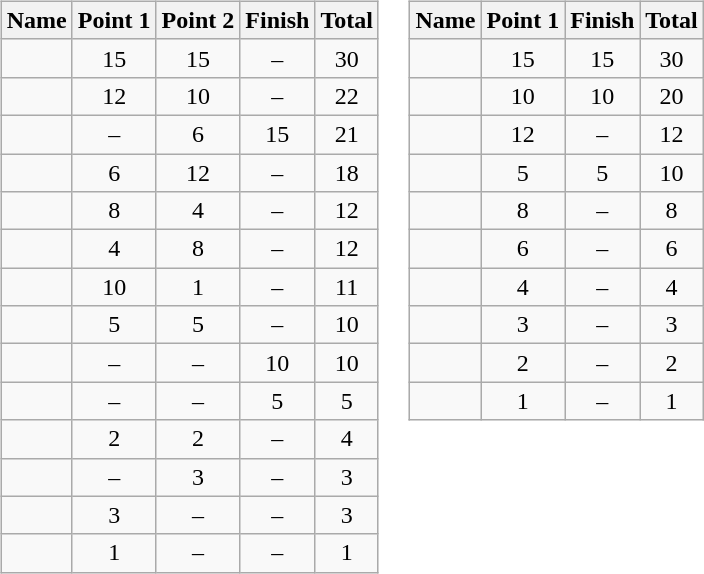<table border="0">
<tr>
<td valign="top"><br><table class="wikitable" style="text-align:center">
<tr>
<th>Name</th>
<th>Point 1</th>
<th>Point 2</th>
<th>Finish</th>
<th>Total</th>
</tr>
<tr>
<td align=left></td>
<td>15</td>
<td>15</td>
<td>–</td>
<td>30</td>
</tr>
<tr>
<td align=left></td>
<td>12</td>
<td>10</td>
<td>–</td>
<td>22</td>
</tr>
<tr>
<td align=left></td>
<td>–</td>
<td>6</td>
<td>15</td>
<td>21</td>
</tr>
<tr>
<td align=left></td>
<td>6</td>
<td>12</td>
<td>–</td>
<td>18</td>
</tr>
<tr>
<td align=left></td>
<td>8</td>
<td>4</td>
<td>–</td>
<td>12</td>
</tr>
<tr>
<td align=left></td>
<td>4</td>
<td>8</td>
<td>–</td>
<td>12</td>
</tr>
<tr>
<td align=left></td>
<td>10</td>
<td>1</td>
<td>–</td>
<td>11</td>
</tr>
<tr>
<td align=left></td>
<td>5</td>
<td>5</td>
<td>–</td>
<td>10</td>
</tr>
<tr>
<td align=left></td>
<td>–</td>
<td>–</td>
<td>10</td>
<td>10</td>
</tr>
<tr>
<td align=left></td>
<td>–</td>
<td>–</td>
<td>5</td>
<td>5</td>
</tr>
<tr>
<td align=left></td>
<td>2</td>
<td>2</td>
<td>–</td>
<td>4</td>
</tr>
<tr>
<td align=left></td>
<td>–</td>
<td>3</td>
<td>–</td>
<td>3</td>
</tr>
<tr>
<td align=left></td>
<td>3</td>
<td>–</td>
<td>–</td>
<td>3</td>
</tr>
<tr>
<td align=left></td>
<td>1</td>
<td>–</td>
<td>–</td>
<td>1</td>
</tr>
</table>
</td>
<td valign="top"><br><table class="wikitable" style="text-align:center">
<tr>
<th>Name</th>
<th>Point 1</th>
<th>Finish</th>
<th>Total</th>
</tr>
<tr>
<td align=left></td>
<td>15</td>
<td>15</td>
<td>30</td>
</tr>
<tr>
<td align=left></td>
<td>10</td>
<td>10</td>
<td>20</td>
</tr>
<tr>
<td align=left></td>
<td>12</td>
<td>–</td>
<td>12</td>
</tr>
<tr>
<td align=left></td>
<td>5</td>
<td>5</td>
<td>10</td>
</tr>
<tr>
<td align=left></td>
<td>8</td>
<td>–</td>
<td>8</td>
</tr>
<tr>
<td align=left></td>
<td>6</td>
<td>–</td>
<td>6</td>
</tr>
<tr>
<td align=left></td>
<td>4</td>
<td>–</td>
<td>4</td>
</tr>
<tr>
<td align=left></td>
<td>3</td>
<td>–</td>
<td>3</td>
</tr>
<tr>
<td align=left></td>
<td>2</td>
<td>–</td>
<td>2</td>
</tr>
<tr>
<td align=left></td>
<td>1</td>
<td>–</td>
<td>1</td>
</tr>
</table>
</td>
</tr>
</table>
